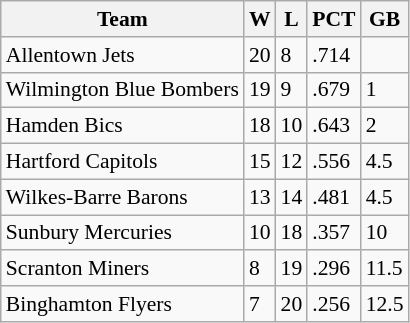<table class="wikitable" style="font-size:90%">
<tr>
<th>Team</th>
<th>W</th>
<th>L</th>
<th>PCT</th>
<th>GB</th>
</tr>
<tr>
<td>Allentown Jets</td>
<td>20</td>
<td>8</td>
<td>.714</td>
<td></td>
</tr>
<tr>
<td>Wilmington Blue Bombers</td>
<td>19</td>
<td>9</td>
<td>.679</td>
<td>1</td>
</tr>
<tr>
<td>Hamden Bics</td>
<td>18</td>
<td>10</td>
<td>.643</td>
<td>2</td>
</tr>
<tr>
<td>Hartford Capitols</td>
<td>15</td>
<td>12</td>
<td>.556</td>
<td>4.5</td>
</tr>
<tr>
<td>Wilkes-Barre Barons</td>
<td>13</td>
<td>14</td>
<td>.481</td>
<td>4.5</td>
</tr>
<tr>
<td>Sunbury Mercuries</td>
<td>10</td>
<td>18</td>
<td>.357</td>
<td>10</td>
</tr>
<tr>
<td>Scranton Miners</td>
<td>8</td>
<td>19</td>
<td>.296</td>
<td>11.5</td>
</tr>
<tr>
<td>Binghamton Flyers</td>
<td>7</td>
<td>20</td>
<td>.256</td>
<td>12.5</td>
</tr>
</table>
